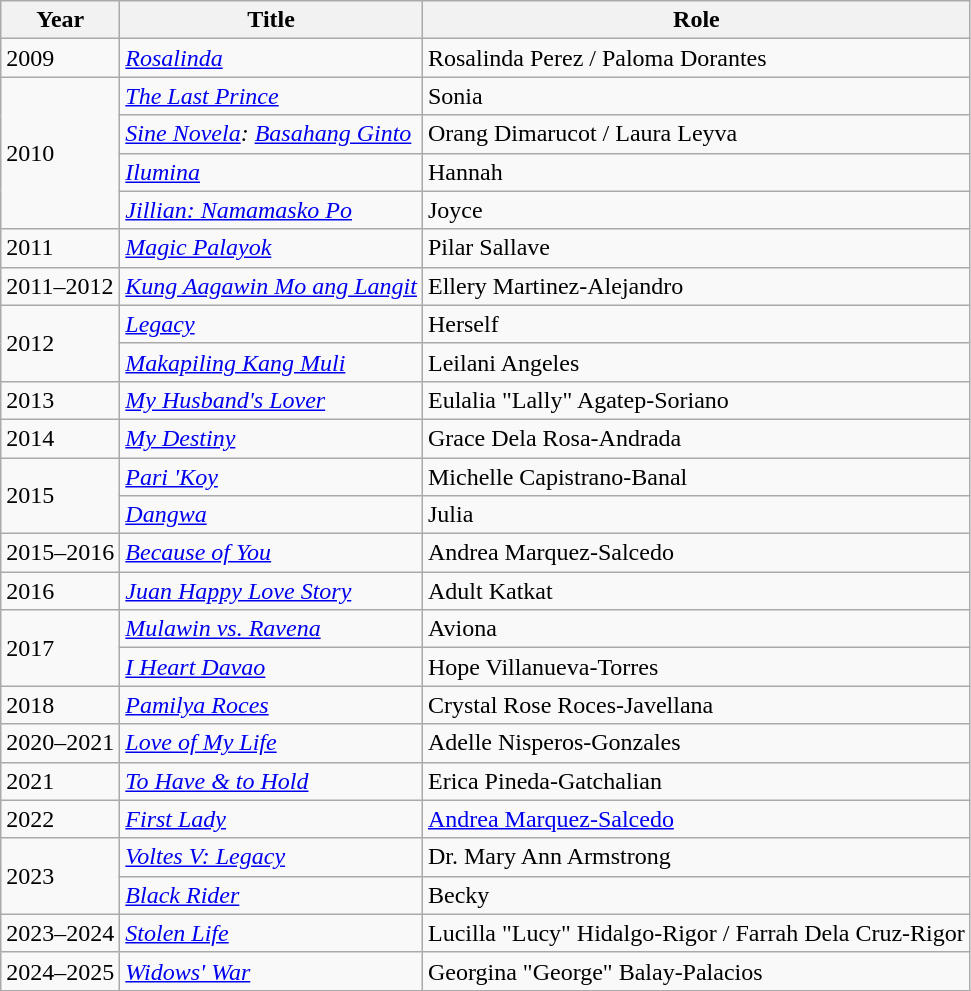<table class="wikitable sortable">
<tr>
<th>Year</th>
<th>Title</th>
<th>Role</th>
</tr>
<tr>
<td>2009</td>
<td><em><a href='#'>Rosalinda</a></em></td>
<td>Rosalinda Perez / Paloma Dorantes</td>
</tr>
<tr>
<td rowspan="4">2010</td>
<td><em><a href='#'>The Last Prince</a></em></td>
<td>Sonia</td>
</tr>
<tr>
<td><em><a href='#'>Sine Novela</a>: <a href='#'>Basahang Ginto</a></em></td>
<td>Orang Dimarucot / Laura Leyva</td>
</tr>
<tr>
<td><em><a href='#'>Ilumina</a></em></td>
<td>Hannah</td>
</tr>
<tr>
<td><em><a href='#'>Jillian: Namamasko Po</a></em></td>
<td>Joyce</td>
</tr>
<tr>
<td>2011</td>
<td><em><a href='#'>Magic Palayok</a></em></td>
<td>Pilar Sallave</td>
</tr>
<tr>
<td>2011–2012</td>
<td><em><a href='#'>Kung Aagawin Mo ang Langit</a></em></td>
<td>Ellery Martinez-Alejandro</td>
</tr>
<tr>
<td rowspan="2">2012</td>
<td><em><a href='#'>Legacy</a></em></td>
<td>Herself </td>
</tr>
<tr>
<td><em><a href='#'>Makapiling Kang Muli</a></em></td>
<td>Leilani Angeles</td>
</tr>
<tr>
<td>2013</td>
<td><em><a href='#'>My Husband's Lover</a></em></td>
<td>Eulalia "Lally" Agatep-Soriano</td>
</tr>
<tr>
<td>2014</td>
<td><em><a href='#'>My Destiny</a></em></td>
<td>Grace Dela Rosa-Andrada</td>
</tr>
<tr>
<td rowspan="2">2015</td>
<td><em><a href='#'>Pari 'Koy</a></em></td>
<td>Michelle Capistrano-Banal</td>
</tr>
<tr>
<td><em><a href='#'>Dangwa</a></em></td>
<td>Julia</td>
</tr>
<tr>
<td>2015–2016</td>
<td><em><a href='#'>Because of You</a></em></td>
<td>Andrea Marquez-Salcedo</td>
</tr>
<tr>
<td>2016</td>
<td><em><a href='#'>Juan Happy Love Story</a></em></td>
<td>Adult Katkat</td>
</tr>
<tr>
<td rowspan="2">2017</td>
<td><em><a href='#'>Mulawin vs. Ravena</a></em></td>
<td>Aviona</td>
</tr>
<tr>
<td><em><a href='#'>I Heart Davao</a></em></td>
<td>Hope Villanueva-Torres</td>
</tr>
<tr>
<td>2018</td>
<td><em><a href='#'>Pamilya Roces</a></em></td>
<td>Crystal Rose Roces-Javellana</td>
</tr>
<tr>
<td>2020–2021</td>
<td><em><a href='#'>Love of My Life</a></em></td>
<td>Adelle Nisperos-Gonzales</td>
</tr>
<tr>
<td>2021</td>
<td><em><a href='#'>To Have & to Hold</a></em></td>
<td>Erica Pineda-Gatchalian</td>
</tr>
<tr>
<td>2022</td>
<td><em><a href='#'>First Lady</a></em></td>
<td><a href='#'>Andrea Marquez-Salcedo</a></td>
</tr>
<tr>
<td rowspan="2">2023</td>
<td><em><a href='#'>Voltes V: Legacy</a></em></td>
<td>Dr. Mary Ann Armstrong</td>
</tr>
<tr>
<td><em><a href='#'>Black Rider</a></em></td>
<td>Becky</td>
</tr>
<tr>
<td>2023–2024</td>
<td><em><a href='#'>Stolen Life</a></em></td>
<td>Lucilla "Lucy" Hidalgo-Rigor / Farrah Dela Cruz-Rigor</td>
</tr>
<tr>
<td>2024–2025</td>
<td><em><a href='#'>Widows' War</a></em></td>
<td>Georgina "George" Balay-Palacios</td>
</tr>
</table>
